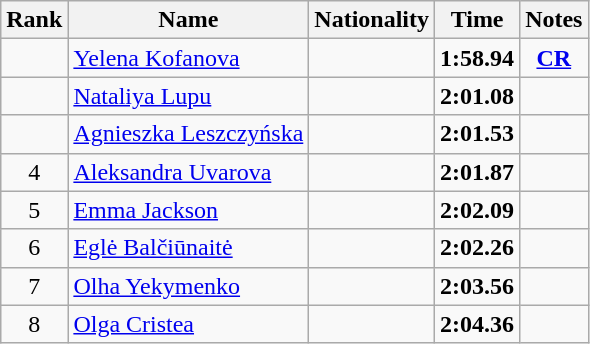<table class="wikitable sortable" style="text-align:center">
<tr>
<th>Rank</th>
<th>Name</th>
<th>Nationality</th>
<th>Time</th>
<th>Notes</th>
</tr>
<tr>
<td></td>
<td align=left><a href='#'>Yelena Kofanova</a></td>
<td align=left></td>
<td><strong>1:58.94</strong></td>
<td><strong><a href='#'>CR</a></strong></td>
</tr>
<tr>
<td></td>
<td align=left><a href='#'>Nataliya Lupu</a></td>
<td align=left></td>
<td><strong>2:01.08</strong></td>
<td></td>
</tr>
<tr>
<td></td>
<td align=left><a href='#'>Agnieszka Leszczyńska</a></td>
<td align=left></td>
<td><strong>2:01.53</strong></td>
<td></td>
</tr>
<tr>
<td>4</td>
<td align=left><a href='#'>Aleksandra Uvarova</a></td>
<td align=left></td>
<td><strong>2:01.87</strong></td>
<td></td>
</tr>
<tr>
<td>5</td>
<td align=left><a href='#'>Emma Jackson</a></td>
<td align=left></td>
<td><strong>2:02.09</strong></td>
<td></td>
</tr>
<tr>
<td>6</td>
<td align=left><a href='#'>Eglė Balčiūnaitė</a></td>
<td align=left></td>
<td><strong>2:02.26</strong></td>
<td></td>
</tr>
<tr>
<td>7</td>
<td align=left><a href='#'>Olha Yekymenko</a></td>
<td align=left></td>
<td><strong>2:03.56</strong></td>
<td></td>
</tr>
<tr>
<td>8</td>
<td align=left><a href='#'>Olga Cristea</a></td>
<td align=left></td>
<td><strong>2:04.36</strong></td>
<td></td>
</tr>
</table>
